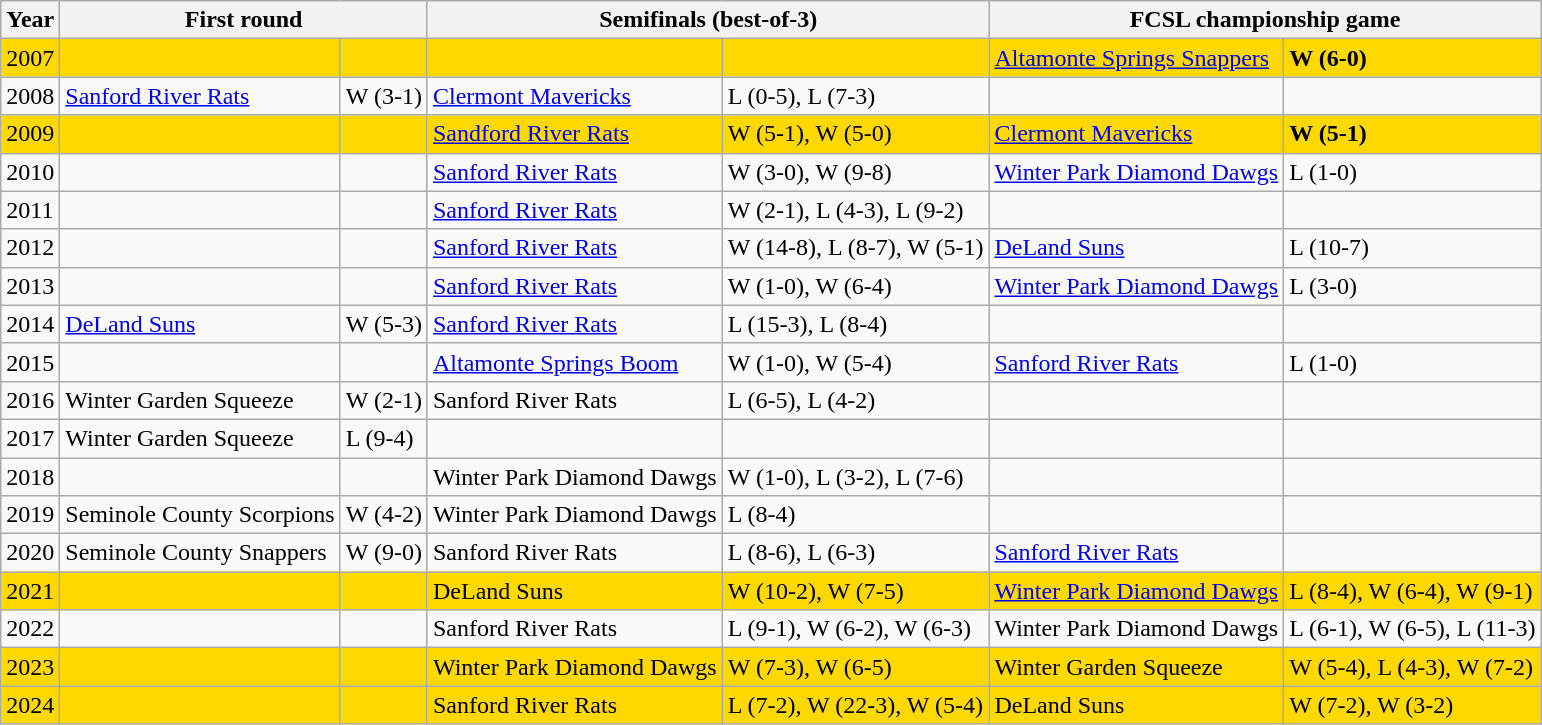<table class="wikitable">
<tr>
<th>Year</th>
<th colspan=2>First round</th>
<th colspan=2>Semifinals (best-of-3)</th>
<th colspan=2>FCSL championship game</th>
</tr>
<tr bgcolor="#FFD800">
<td>2007</td>
<td></td>
<td></td>
<td></td>
<td></td>
<td><a href='#'>Altamonte Springs Snappers</a></td>
<td><strong>W (6-0)</strong></td>
</tr>
<tr>
<td>2008</td>
<td><a href='#'>Sanford River Rats</a></td>
<td>W (3-1)</td>
<td><a href='#'>Clermont Mavericks</a></td>
<td>L (0-5), L (7-3)</td>
<td></td>
<td></td>
</tr>
<tr bgcolor="#FFD800">
<td>2009</td>
<td></td>
<td></td>
<td><a href='#'>Sandford River Rats</a></td>
<td>W (5-1), W (5-0)</td>
<td><a href='#'>Clermont Mavericks</a></td>
<td><strong>W (5-1)</strong></td>
</tr>
<tr>
<td>2010</td>
<td></td>
<td></td>
<td><a href='#'>Sanford River Rats</a></td>
<td>W (3-0), W (9-8)</td>
<td><a href='#'>Winter Park Diamond Dawgs</a></td>
<td>L (1-0)</td>
</tr>
<tr>
<td>2011</td>
<td></td>
<td></td>
<td><a href='#'>Sanford River Rats</a></td>
<td>W (2-1), L (4-3), L (9-2)</td>
<td></td>
<td></td>
</tr>
<tr>
<td>2012</td>
<td></td>
<td></td>
<td><a href='#'>Sanford River Rats</a></td>
<td>W (14-8), L (8-7), W (5-1)</td>
<td><a href='#'>DeLand Suns</a></td>
<td>L (10-7)</td>
</tr>
<tr>
<td>2013</td>
<td></td>
<td></td>
<td><a href='#'>Sanford River Rats</a></td>
<td>W (1-0), W (6-4)</td>
<td><a href='#'>Winter Park Diamond Dawgs</a></td>
<td>L (3-0)</td>
</tr>
<tr>
<td>2014</td>
<td><a href='#'>DeLand Suns</a></td>
<td>W (5-3)</td>
<td><a href='#'>Sanford River Rats</a></td>
<td>L (15-3), L (8-4)</td>
<td></td>
<td></td>
</tr>
<tr>
<td>2015</td>
<td></td>
<td></td>
<td><a href='#'>Altamonte Springs Boom</a></td>
<td>W (1-0), W (5-4)</td>
<td><a href='#'>Sanford River Rats</a></td>
<td>L (1-0)</td>
</tr>
<tr>
<td>2016</td>
<td>Winter Garden Squeeze</td>
<td>W (2-1)</td>
<td>Sanford River Rats</td>
<td>L (6-5), L (4-2)</td>
<td></td>
<td></td>
</tr>
<tr>
<td>2017</td>
<td>Winter Garden Squeeze</td>
<td>L (9-4)</td>
<td></td>
<td></td>
<td></td>
<td></td>
</tr>
<tr>
<td>2018</td>
<td></td>
<td></td>
<td>Winter Park Diamond Dawgs</td>
<td>W (1-0), L (3-2), L (7-6)</td>
<td></td>
<td></td>
</tr>
<tr>
<td>2019</td>
<td>Seminole County Scorpions</td>
<td>W (4-2)</td>
<td>Winter Park Diamond Dawgs</td>
<td>L (8-4)</td>
<td></td>
<td></td>
</tr>
<tr>
<td>2020</td>
<td>Seminole County Snappers</td>
<td>W (9-0)</td>
<td>Sanford River Rats</td>
<td>L (8-6), L (6-3)</td>
<td><a href='#'>Sanford River Rats</a></td>
<td></td>
</tr>
<tr bgcolor="#FFD800">
<td>2021</td>
<td></td>
<td></td>
<td>DeLand Suns</td>
<td>W (10-2), W (7-5)</td>
<td><a href='#'>Winter Park Diamond Dawgs</a></td>
<td>L (8-4), W (6-4), W (9-1)</td>
</tr>
<tr>
<td>2022</td>
<td></td>
<td></td>
<td>Sanford River Rats</td>
<td>L (9-1), W (6-2), W (6-3)</td>
<td>Winter Park Diamond Dawgs</td>
<td>L (6-1), W (6-5), L (11-3)</td>
</tr>
<tr bgcolor="#FFD800">
<td>2023</td>
<td></td>
<td></td>
<td>Winter Park Diamond Dawgs</td>
<td>W (7-3), W (6-5)</td>
<td>Winter Garden Squeeze</td>
<td>W (5-4), L (4-3), W (7-2)</td>
</tr>
<tr bgcolor="#FFD800">
<td>2024</td>
<td></td>
<td></td>
<td>Sanford River Rats</td>
<td>L (7-2), W (22-3), W (5-4)</td>
<td>DeLand Suns</td>
<td>W (7-2), W (3-2)</td>
</tr>
</table>
